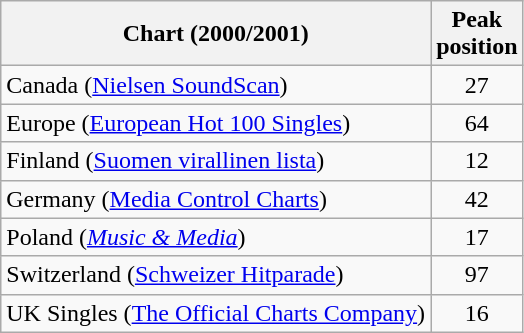<table class="wikitable sortable">
<tr>
<th>Chart (2000/2001)</th>
<th>Peak<br>position</th>
</tr>
<tr>
<td>Canada (<a href='#'>Nielsen SoundScan</a>)</td>
<td style="text-align:center;">27</td>
</tr>
<tr>
<td>Europe (<a href='#'>European Hot 100 Singles</a>)</td>
<td style="text-align:center;">64</td>
</tr>
<tr>
<td align="left">Finland (<a href='#'>Suomen virallinen lista</a>)</td>
<td align="center">12</td>
</tr>
<tr>
<td>Germany (<a href='#'>Media Control Charts</a>)</td>
<td align="center">42</td>
</tr>
<tr>
<td>Poland (<em><a href='#'>Music & Media</a></em>)</td>
<td align="center">17</td>
</tr>
<tr>
<td>Switzerland (<a href='#'>Schweizer Hitparade</a>)</td>
<td align="center">97</td>
</tr>
<tr>
<td>UK Singles (<a href='#'>The Official Charts Company</a>)</td>
<td align="center">16</td>
</tr>
</table>
